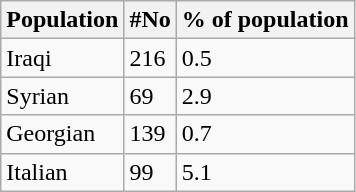<table class="wikitable">
<tr>
<th>Population</th>
<th>#No</th>
<th>% of population</th>
</tr>
<tr>
<td>Iraqi</td>
<td>216</td>
<td>0.5</td>
</tr>
<tr>
<td>Syrian</td>
<td>69</td>
<td>2.9</td>
</tr>
<tr>
<td>Georgian</td>
<td>139</td>
<td>0.7</td>
</tr>
<tr>
<td>Italian</td>
<td>99</td>
<td>5.1</td>
</tr>
</table>
